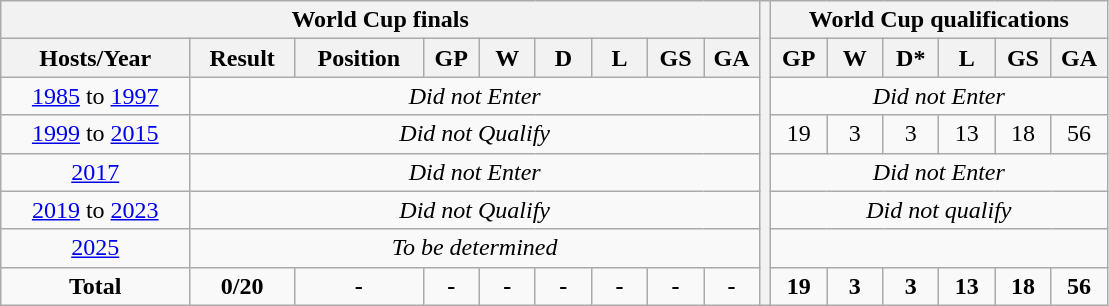<table class="wikitable" style="text-align: center;">
<tr>
<th colspan=9>World Cup finals</th>
<th style="width:1% ; " rowspan="16"></th>
<th colspan=6>World Cup qualifications</th>
</tr>
<tr>
<th>Hosts/Year</th>
<th>Result</th>
<th>Position</th>
<th width=30px>GP</th>
<th width=30px>W</th>
<th width=30px>D</th>
<th width=30px>L</th>
<th width=30px>GS</th>
<th width=30px>GA</th>
<th width=30px>GP</th>
<th width=30px>W</th>
<th width=30px>D*</th>
<th width=30px>L</th>
<th width=30px>GS</th>
<th width=30px>GA</th>
</tr>
<tr>
<td> <a href='#'>1985</a> to  <a href='#'>1997</a></td>
<td colspan=8 rowspan=1><em>Did not Enter</em></td>
<td colspan=6 rowspan=1><em>Did not Enter</em></td>
</tr>
<tr>
<td> <a href='#'>1999</a> to  <a href='#'>2015</a></td>
<td colspan=8 rowspan=1><em>Did not Qualify</em></td>
<td>19</td>
<td>3</td>
<td>3</td>
<td>13</td>
<td>18</td>
<td>56</td>
</tr>
<tr>
<td> <a href='#'>2017</a></td>
<td colspan=8 rowspan=1><em>Did not Enter</em></td>
<td colspan=6 rowspan=1><em>Did not Enter</em></td>
</tr>
<tr>
<td> <a href='#'>2019</a> to  <a href='#'>2023</a></td>
<td colspan=8 rowspan=1><em>Did not Qualify</em></td>
<td colspan=6 rowspan=1><em>Did not qualify</em></td>
</tr>
<tr>
<td> <a href='#'>2025</a></td>
<td colspan=8 rowspan=1><em>To be determined</em></td>
</tr>
<tr>
<td><strong>Total</strong></td>
<td><strong>0/20</strong></td>
<td><strong>-</strong></td>
<td><strong>-</strong></td>
<td><strong>-</strong></td>
<td><strong>-</strong></td>
<td><strong>-</strong></td>
<td><strong>-</strong></td>
<td><strong>-</strong></td>
<td><strong>19</strong></td>
<td><strong>3</strong></td>
<td><strong>3</strong></td>
<td><strong>13</strong></td>
<td><strong>18</strong></td>
<td><strong>56</strong></td>
</tr>
</table>
